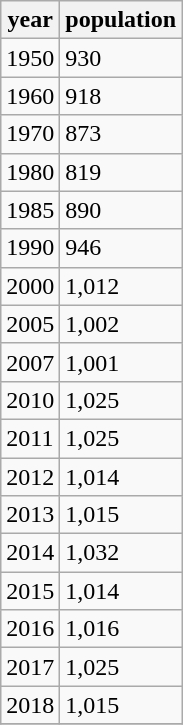<table class="wikitable">
<tr>
<th>year</th>
<th>population</th>
</tr>
<tr>
<td>1950</td>
<td>930</td>
</tr>
<tr>
<td>1960</td>
<td>918</td>
</tr>
<tr>
<td>1970</td>
<td>873</td>
</tr>
<tr>
<td>1980</td>
<td>819</td>
</tr>
<tr>
<td>1985</td>
<td>890</td>
</tr>
<tr>
<td>1990</td>
<td>946</td>
</tr>
<tr>
<td>2000</td>
<td>1,012</td>
</tr>
<tr>
<td>2005</td>
<td>1,002</td>
</tr>
<tr>
<td>2007</td>
<td>1,001</td>
</tr>
<tr>
<td>2010</td>
<td>1,025</td>
</tr>
<tr>
<td>2011</td>
<td>1,025</td>
</tr>
<tr>
<td>2012</td>
<td>1,014</td>
</tr>
<tr>
<td>2013</td>
<td>1,015</td>
</tr>
<tr>
<td>2014</td>
<td>1,032</td>
</tr>
<tr>
<td>2015</td>
<td>1,014</td>
</tr>
<tr>
<td>2016</td>
<td>1,016</td>
</tr>
<tr>
<td>2017</td>
<td>1,025</td>
</tr>
<tr>
<td>2018</td>
<td>1,015</td>
</tr>
<tr>
</tr>
</table>
